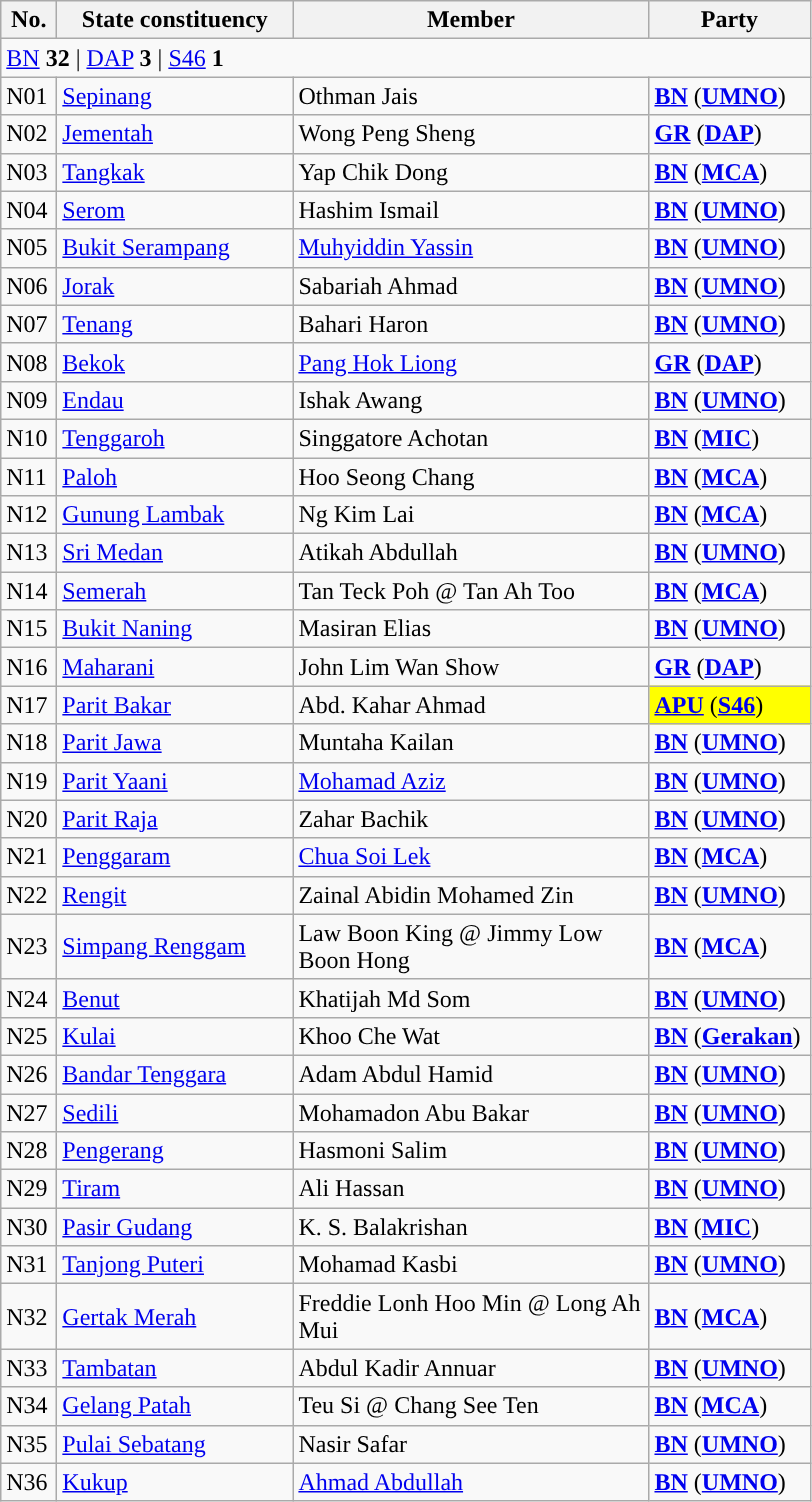<table class="wikitable sortable">
<tr>
<th style="width:30px;">No.</th>
<th style="width:150px;">State constituency</th>
<th style="width:230px;">Member</th>
<th style="width:100px;">Party</th>
</tr>
<tr>
<td colspan="4"><a href='#'>BN</a> <strong>32</strong> | <a href='#'>DAP</a> <strong>3</strong> | <a href='#'>S46</a> <strong>1</strong></td>
</tr>
<tr>
<td>N01</td>
<td><a href='#'>Sepinang</a></td>
<td>Othman Jais</td>
<td><strong><a href='#'>BN</a></strong> (<strong><a href='#'>UMNO</a></strong>)</td>
</tr>
<tr>
<td>N02</td>
<td><a href='#'>Jementah</a></td>
<td>Wong Peng Sheng</td>
<td><strong><a href='#'>GR</a></strong> (<strong><a href='#'>DAP</a></strong>)</td>
</tr>
<tr>
<td>N03</td>
<td><a href='#'>Tangkak</a></td>
<td>Yap Chik Dong</td>
<td><strong><a href='#'>BN</a></strong> (<strong><a href='#'>MCA</a></strong>)</td>
</tr>
<tr>
<td>N04</td>
<td><a href='#'>Serom</a></td>
<td>Hashim Ismail</td>
<td><strong><a href='#'>BN</a></strong> (<strong><a href='#'>UMNO</a></strong>)</td>
</tr>
<tr>
<td>N05</td>
<td><a href='#'>Bukit Serampang</a></td>
<td><a href='#'>Muhyiddin Yassin</a></td>
<td><strong><a href='#'>BN</a></strong> (<strong><a href='#'>UMNO</a></strong>)</td>
</tr>
<tr>
<td>N06</td>
<td><a href='#'>Jorak</a></td>
<td>Sabariah Ahmad</td>
<td><strong><a href='#'>BN</a></strong> (<strong><a href='#'>UMNO</a></strong>)</td>
</tr>
<tr>
<td>N07</td>
<td><a href='#'>Tenang</a></td>
<td>Bahari Haron</td>
<td><strong><a href='#'>BN</a></strong> (<strong><a href='#'>UMNO</a></strong>)</td>
</tr>
<tr>
<td>N08</td>
<td><a href='#'>Bekok</a></td>
<td><a href='#'>Pang Hok Liong</a></td>
<td><strong><a href='#'>GR</a></strong> (<strong><a href='#'>DAP</a></strong>)</td>
</tr>
<tr>
<td>N09</td>
<td><a href='#'>Endau</a></td>
<td>Ishak Awang</td>
<td><strong><a href='#'>BN</a></strong> (<strong><a href='#'>UMNO</a></strong>)</td>
</tr>
<tr>
<td>N10</td>
<td><a href='#'>Tenggaroh</a></td>
<td>Singgatore Achotan</td>
<td><strong><a href='#'>BN</a></strong> (<strong><a href='#'>MIC</a></strong>)</td>
</tr>
<tr>
<td>N11</td>
<td><a href='#'>Paloh</a></td>
<td>Hoo Seong Chang</td>
<td><strong><a href='#'>BN</a></strong> (<strong><a href='#'>MCA</a></strong>)</td>
</tr>
<tr>
<td>N12</td>
<td><a href='#'>Gunung Lambak</a></td>
<td>Ng Kim Lai</td>
<td><strong><a href='#'>BN</a></strong> (<strong><a href='#'>MCA</a></strong>)</td>
</tr>
<tr>
<td>N13</td>
<td><a href='#'>Sri Medan</a></td>
<td>Atikah Abdullah</td>
<td><strong><a href='#'>BN</a></strong> (<strong><a href='#'>UMNO</a></strong>)</td>
</tr>
<tr>
<td>N14</td>
<td><a href='#'>Semerah</a></td>
<td>Tan Teck Poh @ Tan Ah Too</td>
<td><strong><a href='#'>BN</a></strong> (<strong><a href='#'>MCA</a></strong>)</td>
</tr>
<tr>
<td>N15</td>
<td><a href='#'>Bukit Naning</a></td>
<td>Masiran Elias</td>
<td><strong><a href='#'>BN</a></strong> (<strong><a href='#'>UMNO</a></strong>)</td>
</tr>
<tr>
<td>N16</td>
<td><a href='#'>Maharani</a></td>
<td>John Lim Wan Show</td>
<td><strong><a href='#'>GR</a></strong> (<strong><a href='#'>DAP</a></strong>)</td>
</tr>
<tr>
<td>N17</td>
<td><a href='#'>Parit Bakar</a></td>
<td>Abd. Kahar Ahmad</td>
<td bgcolor="yellow"><strong><a href='#'>APU</a></strong> (<strong><a href='#'>S46</a></strong>)</td>
</tr>
<tr>
<td>N18</td>
<td><a href='#'>Parit Jawa</a></td>
<td>Muntaha Kailan</td>
<td><strong><a href='#'>BN</a></strong> (<strong><a href='#'>UMNO</a></strong>)</td>
</tr>
<tr>
<td>N19</td>
<td><a href='#'>Parit Yaani</a></td>
<td><a href='#'>Mohamad Aziz</a></td>
<td><strong><a href='#'>BN</a></strong> (<strong><a href='#'>UMNO</a></strong>)</td>
</tr>
<tr>
<td>N20</td>
<td><a href='#'>Parit Raja</a></td>
<td>Zahar Bachik</td>
<td><strong><a href='#'>BN</a></strong> (<strong><a href='#'>UMNO</a></strong>)</td>
</tr>
<tr>
<td>N21</td>
<td><a href='#'>Penggaram</a></td>
<td><a href='#'>Chua Soi Lek</a></td>
<td><strong><a href='#'>BN</a></strong> (<strong><a href='#'>MCA</a></strong>)</td>
</tr>
<tr>
<td>N22</td>
<td><a href='#'>Rengit</a></td>
<td>Zainal Abidin Mohamed Zin</td>
<td><strong><a href='#'>BN</a></strong> (<strong><a href='#'>UMNO</a></strong>)</td>
</tr>
<tr>
<td>N23</td>
<td><a href='#'>Simpang Renggam</a></td>
<td>Law Boon King @ Jimmy Low Boon Hong</td>
<td><strong><a href='#'>BN</a></strong> (<strong><a href='#'>MCA</a></strong>)</td>
</tr>
<tr>
<td>N24</td>
<td><a href='#'>Benut</a></td>
<td>Khatijah Md Som</td>
<td><strong><a href='#'>BN</a></strong> (<strong><a href='#'>UMNO</a></strong>)</td>
</tr>
<tr>
<td>N25</td>
<td><a href='#'>Kulai</a></td>
<td>Khoo Che Wat</td>
<td><strong><a href='#'>BN</a></strong> (<strong><a href='#'>Gerakan</a></strong>)</td>
</tr>
<tr>
<td>N26</td>
<td><a href='#'>Bandar Tenggara</a></td>
<td>Adam Abdul Hamid</td>
<td><strong><a href='#'>BN</a></strong> (<strong><a href='#'>UMNO</a></strong>)</td>
</tr>
<tr>
<td>N27</td>
<td><a href='#'>Sedili</a></td>
<td>Mohamadon Abu Bakar</td>
<td><strong><a href='#'>BN</a></strong> (<strong><a href='#'>UMNO</a></strong>)</td>
</tr>
<tr>
<td>N28</td>
<td><a href='#'>Pengerang</a></td>
<td>Hasmoni Salim</td>
<td><strong><a href='#'>BN</a></strong> (<strong><a href='#'>UMNO</a></strong>)</td>
</tr>
<tr>
<td>N29</td>
<td><a href='#'>Tiram</a></td>
<td>Ali Hassan</td>
<td><strong><a href='#'>BN</a></strong> (<strong><a href='#'>UMNO</a></strong>)</td>
</tr>
<tr>
<td>N30</td>
<td><a href='#'>Pasir Gudang</a></td>
<td>K. S. Balakrishan</td>
<td><strong><a href='#'>BN</a></strong> (<strong><a href='#'>MIC</a></strong>)</td>
</tr>
<tr>
<td>N31</td>
<td><a href='#'>Tanjong Puteri</a></td>
<td>Mohamad Kasbi</td>
<td><strong><a href='#'>BN</a></strong> (<strong><a href='#'>UMNO</a></strong>)</td>
</tr>
<tr>
<td>N32</td>
<td><a href='#'>Gertak Merah</a></td>
<td>Freddie Lonh Hoo Min @ Long Ah Mui</td>
<td><strong><a href='#'>BN</a></strong> (<strong><a href='#'>MCA</a></strong>)</td>
</tr>
<tr>
<td>N33</td>
<td><a href='#'>Tambatan</a></td>
<td>Abdul Kadir Annuar</td>
<td><strong><a href='#'>BN</a></strong> (<strong><a href='#'>UMNO</a></strong>)</td>
</tr>
<tr>
<td>N34</td>
<td><a href='#'>Gelang Patah</a></td>
<td>Teu Si @ Chang See Ten</td>
<td><strong><a href='#'>BN</a></strong> (<strong><a href='#'>MCA</a></strong>)</td>
</tr>
<tr>
<td>N35</td>
<td><a href='#'>Pulai Sebatang</a></td>
<td>Nasir Safar</td>
<td><strong><a href='#'>BN</a></strong> (<strong><a href='#'>UMNO</a></strong>)</td>
</tr>
<tr>
<td>N36</td>
<td><a href='#'>Kukup</a></td>
<td><a href='#'>Ahmad Abdullah</a></td>
<td><strong><a href='#'>BN</a></strong> (<strong><a href='#'>UMNO</a></strong>)</td>
</tr>
</table>
